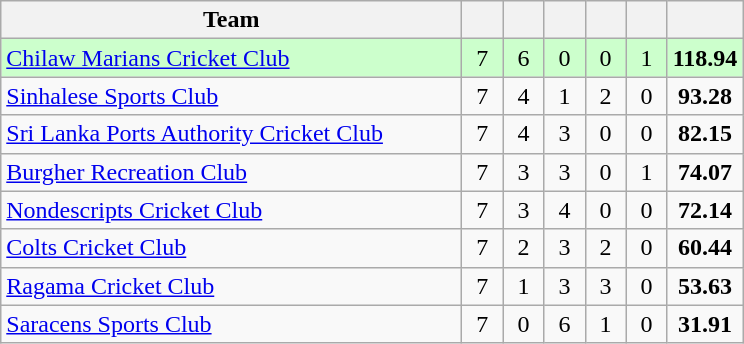<table class="wikitable" style="text-align:center">
<tr>
<th style="width:300px">Team</th>
<th width="20"></th>
<th width="20"></th>
<th width="20"></th>
<th width="20"></th>
<th width="20"></th>
<th width="20"></th>
</tr>
<tr style="background:#cfc">
<td style="text-align:left"><a href='#'>Chilaw Marians Cricket Club</a></td>
<td>7</td>
<td>6</td>
<td>0</td>
<td>0</td>
<td>1</td>
<td><strong>118.94</strong></td>
</tr>
<tr>
<td style="text-align:left"><a href='#'>Sinhalese Sports Club</a></td>
<td>7</td>
<td>4</td>
<td>1</td>
<td>2</td>
<td>0</td>
<td><strong>93.28</strong></td>
</tr>
<tr>
<td style="text-align:left"><a href='#'>Sri Lanka Ports Authority Cricket Club</a></td>
<td>7</td>
<td>4</td>
<td>3</td>
<td>0</td>
<td>0</td>
<td><strong>82.15</strong></td>
</tr>
<tr>
<td style="text-align:left"><a href='#'>Burgher Recreation Club</a></td>
<td>7</td>
<td>3</td>
<td>3</td>
<td>0</td>
<td>1</td>
<td><strong>74.07</strong></td>
</tr>
<tr>
<td style="text-align:left"><a href='#'>Nondescripts Cricket Club</a></td>
<td>7</td>
<td>3</td>
<td>4</td>
<td>0</td>
<td>0</td>
<td><strong>72.14</strong></td>
</tr>
<tr>
<td style="text-align:left"><a href='#'>Colts Cricket Club</a></td>
<td>7</td>
<td>2</td>
<td>3</td>
<td>2</td>
<td>0</td>
<td><strong>60.44</strong></td>
</tr>
<tr>
<td style="text-align:left"><a href='#'>Ragama Cricket Club</a></td>
<td>7</td>
<td>1</td>
<td>3</td>
<td>3</td>
<td>0</td>
<td><strong>53.63</strong></td>
</tr>
<tr>
<td style="text-align:left"><a href='#'>Saracens Sports Club</a></td>
<td>7</td>
<td>0</td>
<td>6</td>
<td>1</td>
<td>0</td>
<td><strong>31.91</strong></td>
</tr>
</table>
